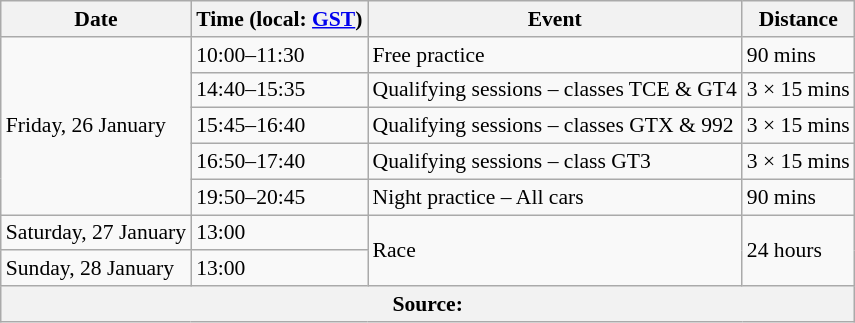<table class="wikitable" style="font-size: 90%;">
<tr>
<th>Date</th>
<th>Time (local: <a href='#'>GST</a>)</th>
<th>Event</th>
<th>Distance</th>
</tr>
<tr>
<td rowspan=5>Friday, 26 January</td>
<td>10:00–11:30</td>
<td>Free practice</td>
<td>90 mins</td>
</tr>
<tr>
<td>14:40–15:35</td>
<td>Qualifying sessions – classes TCE & GT4</td>
<td>3 × 15 mins</td>
</tr>
<tr>
<td>15:45–16:40</td>
<td>Qualifying sessions – classes GTX & 992</td>
<td>3 × 15 mins</td>
</tr>
<tr>
<td>16:50–17:40</td>
<td>Qualifying sessions – class GT3</td>
<td>3 × 15 mins</td>
</tr>
<tr>
<td>19:50–20:45</td>
<td>Night practice – All cars</td>
<td>90 mins</td>
</tr>
<tr>
<td>Saturday, 27 January</td>
<td>13:00</td>
<td rowspan=2>Race</td>
<td rowspan=2>24 hours</td>
</tr>
<tr>
<td>Sunday, 28 January</td>
<td>13:00</td>
</tr>
<tr>
<th colspan=4>Source:</th>
</tr>
</table>
